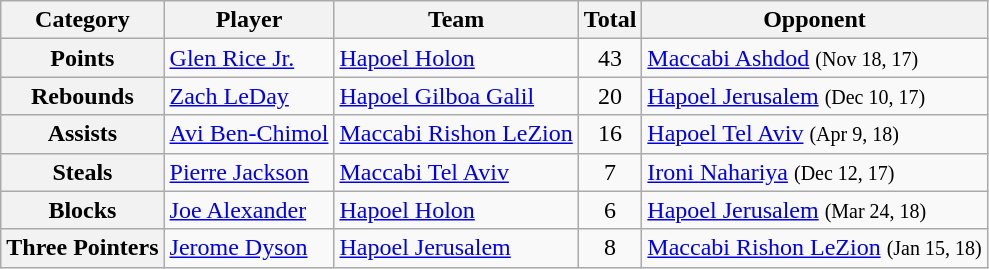<table class="wikitable">
<tr>
<th>Category</th>
<th>Player</th>
<th>Team</th>
<th>Total</th>
<th>Opponent</th>
</tr>
<tr>
<th>Points</th>
<td> <a href='#'>Glen Rice Jr.</a></td>
<td><a href='#'>Hapoel Holon</a></td>
<td style="text-align:center;">43</td>
<td><a href='#'>Maccabi Ashdod</a> <small>(Nov 18, 17)</small></td>
</tr>
<tr>
<th>Rebounds</th>
<td> <a href='#'>Zach LeDay</a></td>
<td><a href='#'>Hapoel Gilboa Galil</a></td>
<td style="text-align:center;">20</td>
<td><a href='#'>Hapoel Jerusalem</a> <small>(Dec 10, 17)</small></td>
</tr>
<tr>
<th>Assists</th>
<td> <a href='#'>Avi Ben-Chimol</a></td>
<td><a href='#'>Maccabi Rishon LeZion</a></td>
<td style="text-align:center;">16</td>
<td><a href='#'>Hapoel Tel Aviv</a> <small>(Apr 9, 18)</small></td>
</tr>
<tr>
<th>Steals</th>
<td> <a href='#'>Pierre Jackson</a></td>
<td><a href='#'>Maccabi Tel Aviv</a></td>
<td style="text-align:center;">7</td>
<td><a href='#'>Ironi Nahariya</a> <small>(Dec 12, 17)</small></td>
</tr>
<tr>
<th>Blocks</th>
<td> <a href='#'>Joe Alexander</a></td>
<td><a href='#'>Hapoel Holon</a></td>
<td style="text-align:center;">6</td>
<td><a href='#'>Hapoel Jerusalem</a> <small>(Mar 24, 18)</small></td>
</tr>
<tr>
<th>Three Pointers</th>
<td> <a href='#'>Jerome Dyson</a></td>
<td><a href='#'>Hapoel Jerusalem</a></td>
<td style="text-align:center;">8</td>
<td><a href='#'>Maccabi Rishon LeZion</a> <small>(Jan 15, 18)</small></td>
</tr>
</table>
